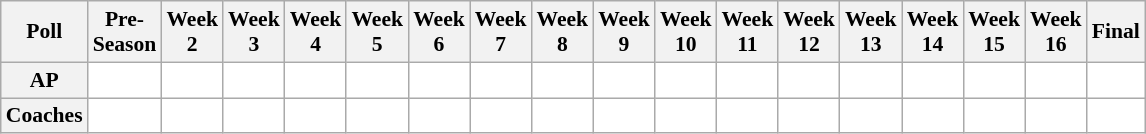<table class="wikitable" style="white-space:nowrap;font-size:90%">
<tr>
<th>Poll</th>
<th>Pre-<br>Season</th>
<th>Week<br>2</th>
<th>Week<br>3</th>
<th>Week<br>4</th>
<th>Week<br>5</th>
<th>Week<br>6</th>
<th>Week<br>7</th>
<th>Week<br>8</th>
<th>Week<br>9</th>
<th>Week<br>10</th>
<th>Week<br>11</th>
<th>Week<br>12</th>
<th>Week<br>13</th>
<th>Week<br>14</th>
<th>Week<br>15</th>
<th>Week<br>16</th>
<th>Final</th>
</tr>
<tr style="text-align:center;">
<th>AP</th>
<td style="background:#FFF;"></td>
<td style="background:#FFF;"></td>
<td style="background:#FFF;"></td>
<td style="background:#FFF;"></td>
<td style="background:#FFF;"></td>
<td style="background:#FFF;"></td>
<td style="background:#FFF;"></td>
<td style="background:#FFF;"></td>
<td style="background:#FFF;"></td>
<td style="background:#FFF;"></td>
<td style="background:#FFF;"></td>
<td style="background:#FFF;"></td>
<td style="background:#FFF;"></td>
<td style="background:#FFF;"></td>
<td style="background:#FFF;"></td>
<td style="background:#FFF;"></td>
<td style="background:#FFF;"></td>
</tr>
<tr style="text-align:center;">
<th>Coaches</th>
<td style="background:#FFF;"></td>
<td style="background:#FFF;"></td>
<td style="background:#FFF;"></td>
<td style="background:#FFF;"></td>
<td style="background:#FFF;"></td>
<td style="background:#FFF;"></td>
<td style="background:#FFF;"></td>
<td style="background:#FFF;"></td>
<td style="background:#FFF;"></td>
<td style="background:#FFF;"></td>
<td style="background:#FFF;"></td>
<td style="background:#FFF;"></td>
<td style="background:#FFF;"></td>
<td style="background:#FFF;"></td>
<td style="background:#FFF;"></td>
<td style="background:#FFF;"></td>
<td style="background:#FFF;"></td>
</tr>
</table>
